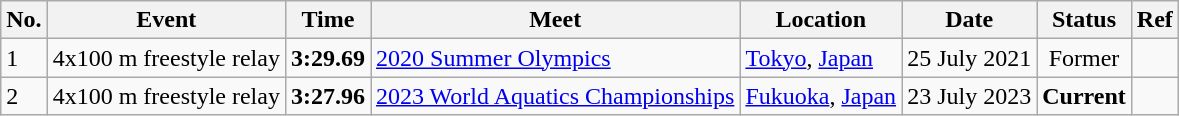<table class="wikitable sortable">
<tr>
<th>No.</th>
<th>Event</th>
<th>Time</th>
<th>Meet</th>
<th>Location</th>
<th>Date</th>
<th>Status</th>
<th>Ref</th>
</tr>
<tr>
<td>1</td>
<td>4x100 m freestyle relay </td>
<td align="center"><strong>3:29.69</strong></td>
<td><a href='#'>2020 Summer Olympics</a></td>
<td><a href='#'>Tokyo</a>, <a href='#'>Japan</a></td>
<td align="center">25 July 2021</td>
<td align="center">Former</td>
<td align="center"></td>
</tr>
<tr>
<td>2</td>
<td>4x100 m freestyle relay </td>
<td align="center"><strong>3:27.96</strong></td>
<td><a href='#'>2023 World Aquatics Championships</a></td>
<td><a href='#'>Fukuoka</a>, <a href='#'>Japan</a></td>
<td align="center">23 July 2023</td>
<td align="center"><strong>Current</strong></td>
<td align="center"></td>
</tr>
</table>
